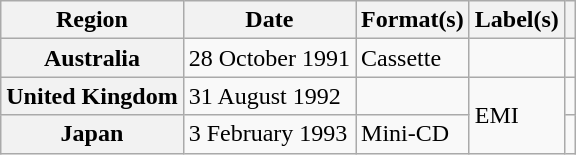<table class="wikitable plainrowheaders">
<tr>
<th scope="col">Region</th>
<th scope="col">Date</th>
<th scope="col">Format(s)</th>
<th scope="col">Label(s)</th>
<th scope="col"></th>
</tr>
<tr>
<th scope="row">Australia</th>
<td>28 October 1991</td>
<td>Cassette</td>
<td></td>
<td></td>
</tr>
<tr>
<th scope="row">United Kingdom</th>
<td>31 August 1992</td>
<td></td>
<td rowspan="2">EMI</td>
<td></td>
</tr>
<tr>
<th scope="row">Japan</th>
<td>3 February 1993</td>
<td>Mini-CD</td>
<td></td>
</tr>
</table>
